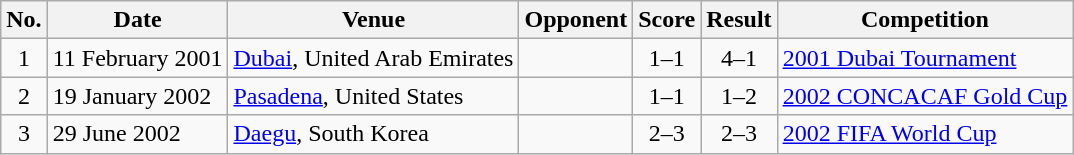<table class="wikitable sortable">
<tr>
<th>No.</th>
<th>Date</th>
<th>Venue</th>
<th>Opponent</th>
<th>Score</th>
<th>Result</th>
<th>Competition</th>
</tr>
<tr>
<td align="center">1</td>
<td>11 February 2001</td>
<td><a href='#'>Dubai</a>, United Arab Emirates</td>
<td></td>
<td align="center">1–1</td>
<td align="center">4–1</td>
<td><a href='#'>2001 Dubai Tournament</a></td>
</tr>
<tr>
<td align="center">2</td>
<td>19 January 2002</td>
<td><a href='#'>Pasadena</a>, United States</td>
<td></td>
<td align="center">1–1</td>
<td align="center">1–2</td>
<td><a href='#'>2002 CONCACAF Gold Cup</a></td>
</tr>
<tr>
<td align="center">3</td>
<td>29 June 2002</td>
<td><a href='#'>Daegu</a>, South Korea</td>
<td></td>
<td align="center">2–3</td>
<td align="center">2–3</td>
<td><a href='#'>2002 FIFA World Cup</a></td>
</tr>
</table>
